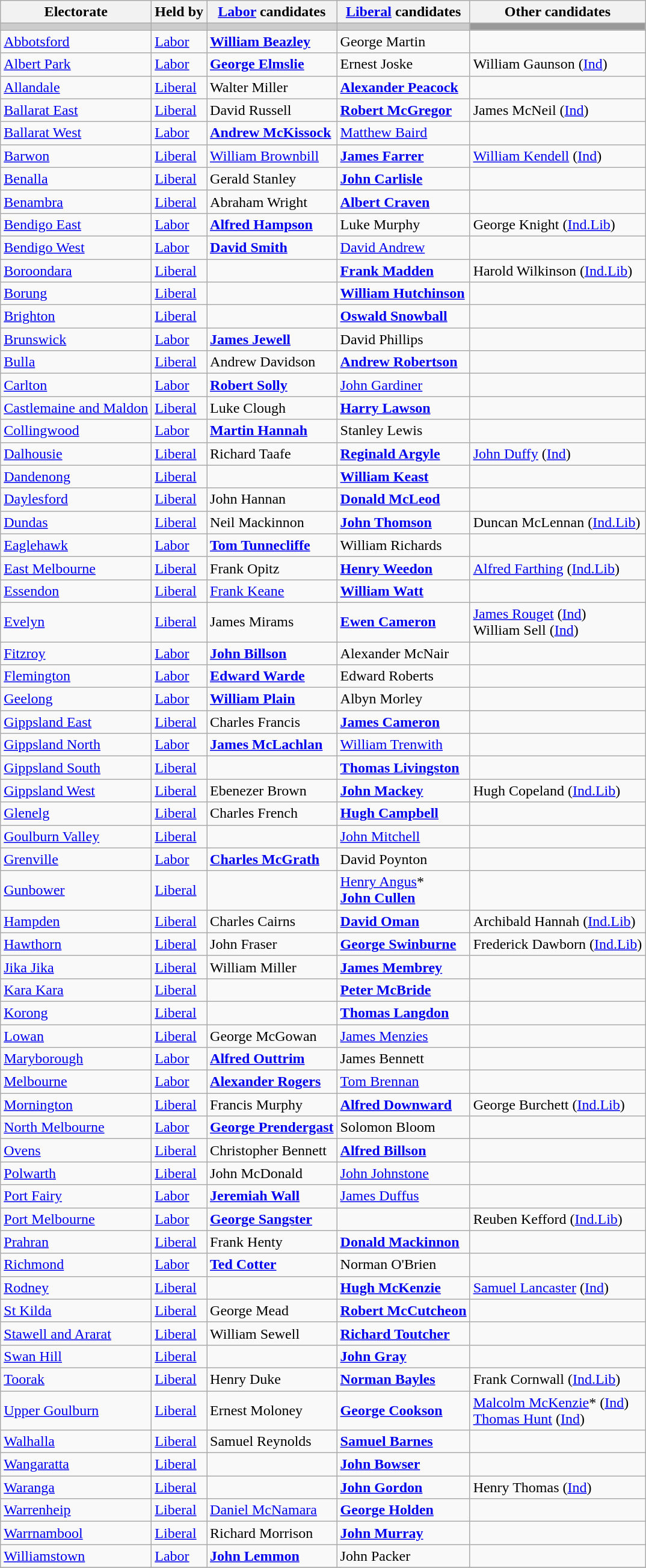<table class="wikitable">
<tr>
<th>Electorate</th>
<th>Held by</th>
<th><a href='#'>Labor</a> candidates</th>
<th><a href='#'>Liberal</a> candidates</th>
<th>Other candidates</th>
</tr>
<tr style="background:#ccc;">
<td></td>
<td></td>
<td></td>
<td></td>
<td style="background:#999;"></td>
</tr>
<tr>
<td><a href='#'>Abbotsford</a></td>
<td><a href='#'>Labor</a></td>
<td><strong><a href='#'>William Beazley</a></strong></td>
<td>George Martin</td>
<td></td>
</tr>
<tr>
<td><a href='#'>Albert Park</a></td>
<td><a href='#'>Labor</a></td>
<td><strong><a href='#'>George Elmslie</a></strong></td>
<td>Ernest Joske</td>
<td>William Gaunson (<a href='#'>Ind</a>)</td>
</tr>
<tr>
<td><a href='#'>Allandale</a></td>
<td><a href='#'>Liberal</a></td>
<td>Walter Miller</td>
<td><strong><a href='#'>Alexander Peacock</a></strong></td>
<td></td>
</tr>
<tr>
<td><a href='#'>Ballarat East</a></td>
<td><a href='#'>Liberal</a></td>
<td>David Russell</td>
<td><strong><a href='#'>Robert McGregor</a></strong></td>
<td>James McNeil (<a href='#'>Ind</a>)</td>
</tr>
<tr>
<td><a href='#'>Ballarat West</a></td>
<td><a href='#'>Labor</a></td>
<td><strong><a href='#'>Andrew McKissock</a></strong></td>
<td><a href='#'>Matthew Baird</a></td>
<td></td>
</tr>
<tr>
<td><a href='#'>Barwon</a></td>
<td><a href='#'>Liberal</a></td>
<td><a href='#'>William Brownbill</a></td>
<td><strong><a href='#'>James Farrer</a></strong></td>
<td><a href='#'>William Kendell</a> (<a href='#'>Ind</a>)</td>
</tr>
<tr>
<td><a href='#'>Benalla</a></td>
<td><a href='#'>Liberal</a></td>
<td>Gerald Stanley</td>
<td><strong><a href='#'>John Carlisle</a></strong></td>
<td></td>
</tr>
<tr>
<td><a href='#'>Benambra</a></td>
<td><a href='#'>Liberal</a></td>
<td>Abraham Wright</td>
<td><strong><a href='#'>Albert Craven</a></strong></td>
<td></td>
</tr>
<tr>
<td><a href='#'>Bendigo East</a></td>
<td><a href='#'>Labor</a></td>
<td><strong><a href='#'>Alfred Hampson</a></strong></td>
<td>Luke Murphy</td>
<td>George Knight (<a href='#'>Ind.Lib</a>)</td>
</tr>
<tr>
<td><a href='#'>Bendigo West</a></td>
<td><a href='#'>Labor</a></td>
<td><strong><a href='#'>David Smith</a></strong></td>
<td><a href='#'>David Andrew</a></td>
<td></td>
</tr>
<tr>
<td><a href='#'>Boroondara</a></td>
<td><a href='#'>Liberal</a></td>
<td></td>
<td><strong><a href='#'>Frank Madden</a></strong></td>
<td>Harold Wilkinson (<a href='#'>Ind.Lib</a>)</td>
</tr>
<tr>
<td><a href='#'>Borung</a></td>
<td><a href='#'>Liberal</a></td>
<td></td>
<td><strong><a href='#'>William Hutchinson</a></strong></td>
<td></td>
</tr>
<tr>
<td><a href='#'>Brighton</a></td>
<td><a href='#'>Liberal</a></td>
<td></td>
<td><strong><a href='#'>Oswald Snowball</a></strong></td>
<td></td>
</tr>
<tr>
<td><a href='#'>Brunswick</a></td>
<td><a href='#'>Labor</a></td>
<td><strong><a href='#'>James Jewell</a></strong></td>
<td>David Phillips</td>
<td></td>
</tr>
<tr>
<td><a href='#'>Bulla</a></td>
<td><a href='#'>Liberal</a></td>
<td>Andrew Davidson</td>
<td><strong><a href='#'>Andrew Robertson</a></strong></td>
<td></td>
</tr>
<tr>
<td><a href='#'>Carlton</a></td>
<td><a href='#'>Labor</a></td>
<td><strong><a href='#'>Robert Solly</a></strong></td>
<td><a href='#'>John Gardiner</a></td>
<td></td>
</tr>
<tr>
<td><a href='#'>Castlemaine and Maldon</a></td>
<td><a href='#'>Liberal</a></td>
<td>Luke Clough</td>
<td><strong><a href='#'>Harry Lawson</a></strong></td>
<td></td>
</tr>
<tr>
<td><a href='#'>Collingwood</a></td>
<td><a href='#'>Labor</a></td>
<td><strong><a href='#'>Martin Hannah</a></strong></td>
<td>Stanley Lewis</td>
<td></td>
</tr>
<tr>
<td><a href='#'>Dalhousie</a></td>
<td><a href='#'>Liberal</a></td>
<td>Richard Taafe</td>
<td><strong><a href='#'>Reginald Argyle</a></strong></td>
<td><a href='#'>John Duffy</a> (<a href='#'>Ind</a>)</td>
</tr>
<tr>
<td><a href='#'>Dandenong</a></td>
<td><a href='#'>Liberal</a></td>
<td></td>
<td><strong><a href='#'>William Keast</a></strong></td>
<td></td>
</tr>
<tr>
<td><a href='#'>Daylesford</a></td>
<td><a href='#'>Liberal</a></td>
<td>John Hannan</td>
<td><strong><a href='#'>Donald McLeod</a></strong></td>
<td></td>
</tr>
<tr>
<td><a href='#'>Dundas</a></td>
<td><a href='#'>Liberal</a></td>
<td>Neil Mackinnon</td>
<td><strong><a href='#'>John Thomson</a></strong></td>
<td>Duncan McLennan (<a href='#'>Ind.Lib</a>)</td>
</tr>
<tr>
<td><a href='#'>Eaglehawk</a></td>
<td><a href='#'>Labor</a></td>
<td><strong><a href='#'>Tom Tunnecliffe</a></strong></td>
<td>William Richards</td>
<td></td>
</tr>
<tr>
<td><a href='#'>East Melbourne</a></td>
<td><a href='#'>Liberal</a></td>
<td>Frank Opitz</td>
<td><strong><a href='#'>Henry Weedon</a></strong></td>
<td><a href='#'>Alfred Farthing</a> (<a href='#'>Ind.Lib</a>)</td>
</tr>
<tr>
<td><a href='#'>Essendon</a></td>
<td><a href='#'>Liberal</a></td>
<td><a href='#'>Frank Keane</a></td>
<td><strong><a href='#'>William Watt</a></strong></td>
<td></td>
</tr>
<tr>
<td><a href='#'>Evelyn</a></td>
<td><a href='#'>Liberal</a></td>
<td>James Mirams</td>
<td><strong><a href='#'>Ewen Cameron</a></strong></td>
<td><a href='#'>James Rouget</a> (<a href='#'>Ind</a>) <br> William Sell (<a href='#'>Ind</a>)</td>
</tr>
<tr>
<td><a href='#'>Fitzroy</a></td>
<td><a href='#'>Labor</a></td>
<td><strong><a href='#'>John Billson</a></strong></td>
<td>Alexander McNair</td>
<td></td>
</tr>
<tr>
<td><a href='#'>Flemington</a></td>
<td><a href='#'>Labor</a></td>
<td><strong><a href='#'>Edward Warde</a></strong></td>
<td>Edward Roberts</td>
<td></td>
</tr>
<tr>
<td><a href='#'>Geelong</a></td>
<td><a href='#'>Labor</a></td>
<td><strong><a href='#'>William Plain</a></strong></td>
<td>Albyn Morley</td>
<td></td>
</tr>
<tr>
<td><a href='#'>Gippsland East</a></td>
<td><a href='#'>Liberal</a></td>
<td>Charles Francis</td>
<td><strong><a href='#'>James Cameron</a></strong></td>
<td></td>
</tr>
<tr>
<td><a href='#'>Gippsland North</a></td>
<td><a href='#'>Labor</a></td>
<td><strong><a href='#'>James McLachlan</a></strong></td>
<td><a href='#'>William Trenwith</a></td>
<td></td>
</tr>
<tr>
<td><a href='#'>Gippsland South</a></td>
<td><a href='#'>Liberal</a></td>
<td></td>
<td><strong><a href='#'>Thomas Livingston</a></strong></td>
<td></td>
</tr>
<tr>
<td><a href='#'>Gippsland West</a></td>
<td><a href='#'>Liberal</a></td>
<td>Ebenezer Brown</td>
<td><strong><a href='#'>John Mackey</a></strong></td>
<td>Hugh Copeland (<a href='#'>Ind.Lib</a>)</td>
</tr>
<tr>
<td><a href='#'>Glenelg</a></td>
<td><a href='#'>Liberal</a></td>
<td>Charles French</td>
<td><strong><a href='#'>Hugh Campbell</a></strong></td>
<td></td>
</tr>
<tr>
<td><a href='#'>Goulburn Valley</a></td>
<td><a href='#'>Liberal</a></td>
<td></td>
<td><a href='#'>John Mitchell</a></td>
<td></td>
</tr>
<tr>
<td><a href='#'>Grenville</a></td>
<td><a href='#'>Labor</a></td>
<td><strong><a href='#'>Charles McGrath</a></strong></td>
<td>David Poynton</td>
<td></td>
</tr>
<tr>
<td><a href='#'>Gunbower</a></td>
<td><a href='#'>Liberal</a></td>
<td></td>
<td><a href='#'>Henry Angus</a>* <br> <strong><a href='#'>John Cullen</a></strong></td>
<td></td>
</tr>
<tr>
<td><a href='#'>Hampden</a></td>
<td><a href='#'>Liberal</a></td>
<td>Charles Cairns</td>
<td><strong><a href='#'>David Oman</a></strong></td>
<td>Archibald Hannah (<a href='#'>Ind.Lib</a>)</td>
</tr>
<tr>
<td><a href='#'>Hawthorn</a></td>
<td><a href='#'>Liberal</a></td>
<td>John Fraser</td>
<td><strong><a href='#'>George Swinburne</a></strong></td>
<td>Frederick Dawborn (<a href='#'>Ind.Lib</a>)</td>
</tr>
<tr>
<td><a href='#'>Jika Jika</a></td>
<td><a href='#'>Liberal</a></td>
<td>William Miller</td>
<td><strong><a href='#'>James Membrey</a></strong></td>
<td></td>
</tr>
<tr>
<td><a href='#'>Kara Kara</a></td>
<td><a href='#'>Liberal</a></td>
<td></td>
<td><strong><a href='#'>Peter McBride</a></strong></td>
<td></td>
</tr>
<tr>
<td><a href='#'>Korong</a></td>
<td><a href='#'>Liberal</a></td>
<td></td>
<td><strong><a href='#'>Thomas Langdon</a></strong></td>
<td></td>
</tr>
<tr>
<td><a href='#'>Lowan</a></td>
<td><a href='#'>Liberal</a></td>
<td>George McGowan</td>
<td><a href='#'>James Menzies</a></td>
<td></td>
</tr>
<tr>
<td><a href='#'>Maryborough</a></td>
<td><a href='#'>Labor</a></td>
<td><strong><a href='#'>Alfred Outtrim</a></strong></td>
<td>James Bennett</td>
<td></td>
</tr>
<tr>
<td><a href='#'>Melbourne</a></td>
<td><a href='#'>Labor</a></td>
<td><strong><a href='#'>Alexander Rogers</a></strong></td>
<td><a href='#'>Tom Brennan</a></td>
<td></td>
</tr>
<tr>
<td><a href='#'>Mornington</a></td>
<td><a href='#'>Liberal</a></td>
<td>Francis Murphy</td>
<td><strong><a href='#'>Alfred Downward</a></strong></td>
<td>George Burchett (<a href='#'>Ind.Lib</a>)</td>
</tr>
<tr>
<td><a href='#'>North Melbourne</a></td>
<td><a href='#'>Labor</a></td>
<td><strong><a href='#'>George Prendergast</a></strong></td>
<td>Solomon Bloom</td>
<td></td>
</tr>
<tr>
<td><a href='#'>Ovens</a></td>
<td><a href='#'>Liberal</a></td>
<td>Christopher Bennett</td>
<td><strong><a href='#'>Alfred Billson</a></strong></td>
<td></td>
</tr>
<tr>
<td><a href='#'>Polwarth</a></td>
<td><a href='#'>Liberal</a></td>
<td>John McDonald</td>
<td><a href='#'>John Johnstone</a></td>
<td></td>
</tr>
<tr>
<td><a href='#'>Port Fairy</a></td>
<td><a href='#'>Labor</a></td>
<td><strong><a href='#'>Jeremiah Wall</a></strong></td>
<td><a href='#'>James Duffus</a></td>
<td></td>
</tr>
<tr>
<td><a href='#'>Port Melbourne</a></td>
<td><a href='#'>Labor</a></td>
<td><strong><a href='#'>George Sangster</a></strong></td>
<td></td>
<td>Reuben Kefford (<a href='#'>Ind.Lib</a>)</td>
</tr>
<tr>
<td><a href='#'>Prahran</a></td>
<td><a href='#'>Liberal</a></td>
<td>Frank Henty</td>
<td><strong><a href='#'>Donald Mackinnon</a></strong></td>
<td></td>
</tr>
<tr>
<td><a href='#'>Richmond</a></td>
<td><a href='#'>Labor</a></td>
<td><strong><a href='#'>Ted Cotter</a></strong></td>
<td>Norman O'Brien</td>
<td></td>
</tr>
<tr>
<td><a href='#'>Rodney</a></td>
<td><a href='#'>Liberal</a></td>
<td></td>
<td><strong><a href='#'>Hugh McKenzie</a></strong></td>
<td><a href='#'>Samuel Lancaster</a> (<a href='#'>Ind</a>)</td>
</tr>
<tr>
<td><a href='#'>St Kilda</a></td>
<td><a href='#'>Liberal</a></td>
<td>George Mead</td>
<td><strong><a href='#'>Robert McCutcheon</a></strong></td>
<td></td>
</tr>
<tr>
<td><a href='#'>Stawell and Ararat</a></td>
<td><a href='#'>Liberal</a></td>
<td>William Sewell</td>
<td><strong><a href='#'>Richard Toutcher</a></strong></td>
<td></td>
</tr>
<tr>
<td><a href='#'>Swan Hill</a></td>
<td><a href='#'>Liberal</a></td>
<td></td>
<td><strong><a href='#'>John Gray</a></strong></td>
<td></td>
</tr>
<tr>
<td><a href='#'>Toorak</a></td>
<td><a href='#'>Liberal</a></td>
<td>Henry Duke</td>
<td><strong><a href='#'>Norman Bayles</a></strong></td>
<td>Frank Cornwall (<a href='#'>Ind.Lib</a>)</td>
</tr>
<tr>
<td><a href='#'>Upper Goulburn</a></td>
<td><a href='#'>Liberal</a></td>
<td>Ernest Moloney</td>
<td><strong><a href='#'>George Cookson</a></strong></td>
<td><a href='#'>Malcolm McKenzie</a>* (<a href='#'>Ind</a>) <br> <a href='#'>Thomas Hunt</a> (<a href='#'>Ind</a>)</td>
</tr>
<tr>
<td><a href='#'>Walhalla</a></td>
<td><a href='#'>Liberal</a></td>
<td>Samuel Reynolds</td>
<td><strong><a href='#'>Samuel Barnes</a></strong></td>
<td></td>
</tr>
<tr>
<td><a href='#'>Wangaratta</a></td>
<td><a href='#'>Liberal</a></td>
<td></td>
<td><strong><a href='#'>John Bowser</a></strong></td>
<td></td>
</tr>
<tr>
<td><a href='#'>Waranga</a></td>
<td><a href='#'>Liberal</a></td>
<td></td>
<td><strong><a href='#'>John Gordon</a></strong></td>
<td>Henry Thomas (<a href='#'>Ind</a>)</td>
</tr>
<tr>
<td><a href='#'>Warrenheip</a></td>
<td><a href='#'>Liberal</a></td>
<td><a href='#'>Daniel McNamara</a></td>
<td><strong><a href='#'>George Holden</a></strong></td>
<td></td>
</tr>
<tr>
<td><a href='#'>Warrnambool</a></td>
<td><a href='#'>Liberal</a></td>
<td>Richard Morrison</td>
<td><strong><a href='#'>John Murray</a></strong></td>
<td></td>
</tr>
<tr>
<td><a href='#'>Williamstown</a></td>
<td><a href='#'>Labor</a></td>
<td><strong><a href='#'>John Lemmon</a></strong></td>
<td>John Packer</td>
<td></td>
</tr>
<tr>
</tr>
</table>
